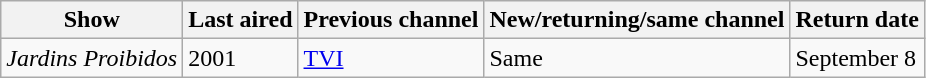<table class="wikitable">
<tr ">
<th>Show</th>
<th>Last aired</th>
<th>Previous channel</th>
<th>New/returning/same channel</th>
<th>Return date</th>
</tr>
<tr>
<td><em>Jardins Proibidos</em></td>
<td>2001</td>
<td><a href='#'>TVI</a></td>
<td>Same</td>
<td>September 8</td>
</tr>
</table>
